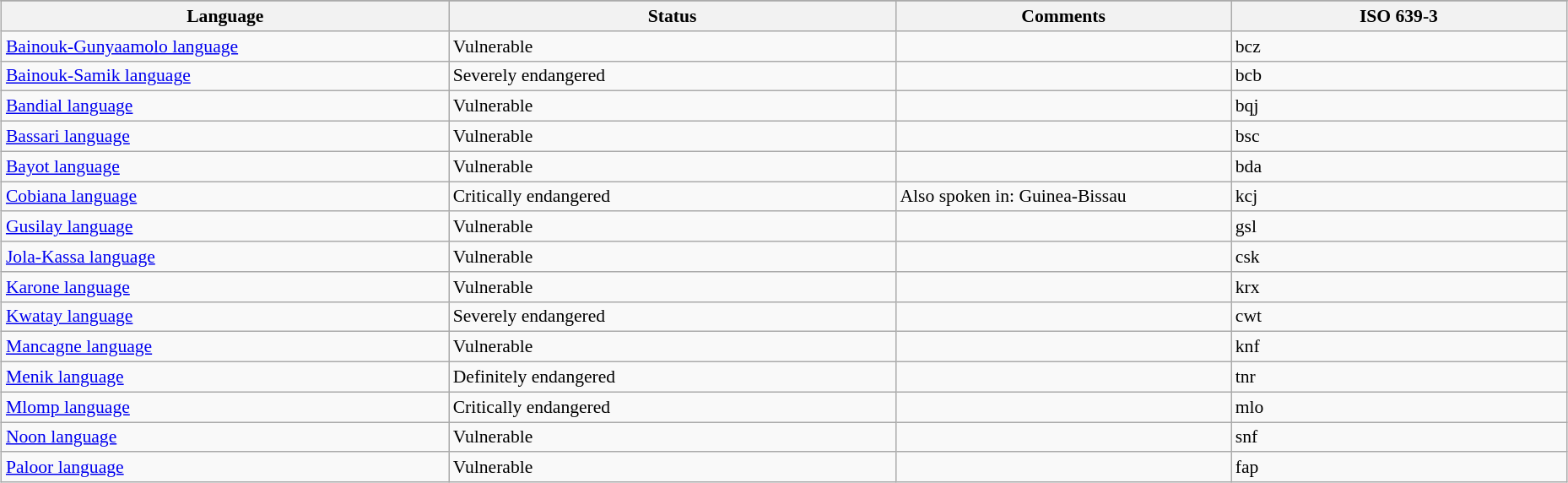<table class="wikitable" style="margin:auto; font-size:90%;">
<tr>
</tr>
<tr>
<th style="width:20%;">Language</th>
<th style="width:20%;">Status</th>
<th style="width:15%;">Comments</th>
<th style="width:15%;">ISO 639-3</th>
</tr>
<tr>
<td><a href='#'>Bainouk-Gunyaamolo language</a></td>
<td>Vulnerable</td>
<td> </td>
<td>bcz</td>
</tr>
<tr>
<td><a href='#'>Bainouk-Samik language</a></td>
<td>Severely endangered</td>
<td> </td>
<td>bcb</td>
</tr>
<tr>
<td><a href='#'>Bandial language</a></td>
<td>Vulnerable</td>
<td> </td>
<td>bqj</td>
</tr>
<tr>
<td><a href='#'>Bassari language</a></td>
<td>Vulnerable</td>
<td> </td>
<td>bsc</td>
</tr>
<tr>
<td><a href='#'>Bayot language</a></td>
<td>Vulnerable</td>
<td> </td>
<td>bda</td>
</tr>
<tr>
<td><a href='#'>Cobiana language</a></td>
<td>Critically endangered</td>
<td>Also spoken in: Guinea-Bissau</td>
<td>kcj</td>
</tr>
<tr>
<td><a href='#'>Gusilay language</a></td>
<td>Vulnerable</td>
<td> </td>
<td>gsl</td>
</tr>
<tr>
<td><a href='#'>Jola-Kassa language</a></td>
<td>Vulnerable</td>
<td> </td>
<td>csk</td>
</tr>
<tr>
<td><a href='#'>Karone language</a></td>
<td>Vulnerable</td>
<td> </td>
<td>krx</td>
</tr>
<tr>
<td><a href='#'>Kwatay language</a></td>
<td>Severely endangered</td>
<td> </td>
<td>cwt</td>
</tr>
<tr>
<td><a href='#'>Mancagne language</a></td>
<td>Vulnerable</td>
<td> </td>
<td>knf</td>
</tr>
<tr>
<td><a href='#'>Menik language</a></td>
<td>Definitely endangered</td>
<td> </td>
<td>tnr</td>
</tr>
<tr>
<td><a href='#'>Mlomp language</a></td>
<td>Critically endangered</td>
<td> </td>
<td>mlo</td>
</tr>
<tr>
<td><a href='#'>Noon language</a></td>
<td>Vulnerable</td>
<td> </td>
<td>snf</td>
</tr>
<tr>
<td><a href='#'>Paloor language</a></td>
<td>Vulnerable</td>
<td> </td>
<td>fap</td>
</tr>
</table>
